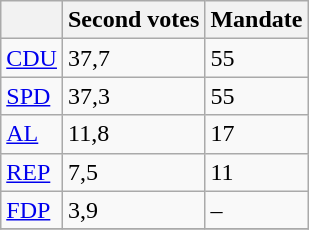<table class="wikitable float-right">
<tr class="hintergrundfarbe5" style="text-align:center">
<th></th>
<th>Second votes</th>
<th>Mandate</th>
</tr>
<tr>
<td><a href='#'>CDU</a></td>
<td>37,7</td>
<td>55</td>
</tr>
<tr>
<td><a href='#'>SPD</a></td>
<td>37,3</td>
<td>55</td>
</tr>
<tr>
<td><a href='#'>AL</a></td>
<td>11,8</td>
<td>17</td>
</tr>
<tr>
<td><a href='#'>REP</a></td>
<td>7,5</td>
<td>11</td>
</tr>
<tr>
<td><a href='#'>FDP</a></td>
<td>3,9</td>
<td>–</td>
</tr>
<tr>
</tr>
</table>
